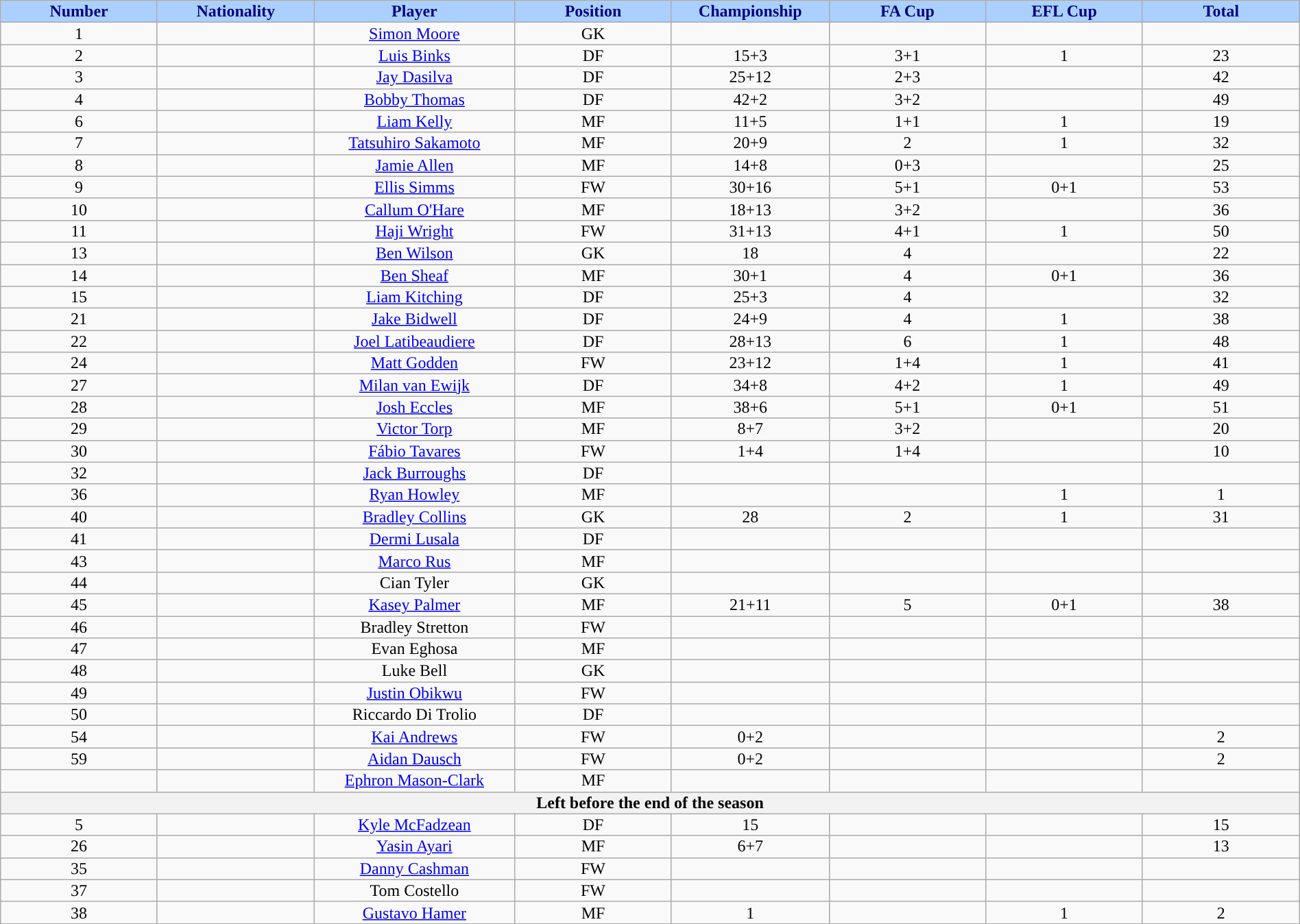<table class="wikitable sortable alternance" style="font-size:100%; text-align:center; line-height:14px; width:100%;">
<tr>
<th style="background:#AAD0FF; color:#000080; width:100px;">Number</th>
<th style="background:#AAD0FF; color:#000080; width:100px;">Nationality</th>
<th style="background:#AAD0FF; color:#000080; width:130px;">Player</th>
<th style="background:#AAD0FF; color:#000080; width:100px;">Position</th>
<th style="background:#AAD0FF; color:#000080; width:100px;">Championship</th>
<th style="background:#AAD0FF; color:#000080; width:100px;">FA Cup</th>
<th style="background:#AAD0FF; color:#000080; width:100px;">EFL Cup</th>
<th style="background:#AAD0FF; color:#000080; width:100px;">Total</th>
</tr>
<tr>
<td>1</td>
<td></td>
<td><a href='#'>Simon Moore</a></td>
<td>GK</td>
<td></td>
<td></td>
<td></td>
<td></td>
</tr>
<tr>
<td>2</td>
<td></td>
<td><a href='#'>Luis Binks</a></td>
<td>DF</td>
<td>15+3</td>
<td>3+1</td>
<td>1</td>
<td>23</td>
</tr>
<tr>
<td>3</td>
<td></td>
<td><a href='#'>Jay Dasilva</a></td>
<td>DF</td>
<td>25+12</td>
<td>2+3</td>
<td></td>
<td>42</td>
</tr>
<tr>
<td>4</td>
<td></td>
<td><a href='#'>Bobby Thomas</a></td>
<td>DF</td>
<td>42+2</td>
<td>3+2</td>
<td></td>
<td>49</td>
</tr>
<tr>
<td>6</td>
<td></td>
<td><a href='#'>Liam Kelly</a></td>
<td>MF</td>
<td>11+5</td>
<td>1+1</td>
<td>1</td>
<td>19</td>
</tr>
<tr>
<td>7</td>
<td></td>
<td><a href='#'>Tatsuhiro Sakamoto</a></td>
<td>MF</td>
<td>20+9</td>
<td>2</td>
<td>1</td>
<td>32</td>
</tr>
<tr>
<td>8</td>
<td></td>
<td><a href='#'>Jamie Allen</a></td>
<td>MF</td>
<td>14+8</td>
<td>0+3</td>
<td></td>
<td>25</td>
</tr>
<tr>
<td>9</td>
<td></td>
<td><a href='#'>Ellis Simms</a></td>
<td>FW</td>
<td>30+16</td>
<td>5+1</td>
<td>0+1</td>
<td>53</td>
</tr>
<tr>
<td>10</td>
<td></td>
<td><a href='#'>Callum O'Hare</a></td>
<td>MF</td>
<td>18+13</td>
<td>3+2</td>
<td></td>
<td>36</td>
</tr>
<tr>
<td>11</td>
<td></td>
<td><a href='#'>Haji Wright</a></td>
<td>FW</td>
<td>31+13</td>
<td>4+1</td>
<td>1</td>
<td>50</td>
</tr>
<tr>
<td>13</td>
<td></td>
<td><a href='#'>Ben Wilson</a></td>
<td>GK</td>
<td>18</td>
<td>4</td>
<td></td>
<td>22</td>
</tr>
<tr>
<td>14</td>
<td></td>
<td><a href='#'>Ben Sheaf</a></td>
<td>MF</td>
<td>30+1</td>
<td>4</td>
<td>0+1</td>
<td>36</td>
</tr>
<tr>
<td>15</td>
<td></td>
<td><a href='#'>Liam Kitching</a></td>
<td>DF</td>
<td>25+3</td>
<td>4</td>
<td></td>
<td>32</td>
</tr>
<tr>
<td>21</td>
<td></td>
<td><a href='#'>Jake Bidwell</a></td>
<td>DF</td>
<td>24+9</td>
<td>4</td>
<td>1</td>
<td>38</td>
</tr>
<tr>
<td>22</td>
<td></td>
<td><a href='#'>Joel Latibeaudiere</a></td>
<td>DF</td>
<td>28+13</td>
<td>6</td>
<td>1</td>
<td>48</td>
</tr>
<tr>
<td>24</td>
<td></td>
<td><a href='#'>Matt Godden</a></td>
<td>FW</td>
<td>23+12</td>
<td>1+4</td>
<td>1</td>
<td>41</td>
</tr>
<tr>
<td>27</td>
<td></td>
<td><a href='#'>Milan van Ewijk</a></td>
<td>DF</td>
<td>34+8</td>
<td>4+2</td>
<td>1</td>
<td>49</td>
</tr>
<tr>
<td>28</td>
<td></td>
<td><a href='#'>Josh Eccles</a></td>
<td>MF</td>
<td>38+6</td>
<td>5+1</td>
<td>0+1</td>
<td>51</td>
</tr>
<tr>
<td>29</td>
<td></td>
<td><a href='#'>Victor Torp</a></td>
<td>MF</td>
<td>8+7</td>
<td>3+2</td>
<td></td>
<td>20</td>
</tr>
<tr>
<td>30</td>
<td></td>
<td><a href='#'>Fábio Tavares</a></td>
<td>FW</td>
<td>1+4</td>
<td>1+4</td>
<td></td>
<td>10</td>
</tr>
<tr>
<td>32</td>
<td></td>
<td><a href='#'>Jack Burroughs</a></td>
<td>DF</td>
<td></td>
<td></td>
<td></td>
<td></td>
</tr>
<tr>
<td>36</td>
<td></td>
<td><a href='#'>Ryan Howley</a></td>
<td>MF</td>
<td></td>
<td></td>
<td>1</td>
<td>1</td>
</tr>
<tr>
<td>40</td>
<td></td>
<td><a href='#'>Bradley Collins</a></td>
<td>GK</td>
<td>28</td>
<td>2</td>
<td>1</td>
<td>31</td>
</tr>
<tr>
<td>41</td>
<td></td>
<td><a href='#'>Dermi Lusala</a></td>
<td>DF</td>
<td></td>
<td></td>
<td></td>
<td></td>
</tr>
<tr>
<td>43</td>
<td></td>
<td><a href='#'>Marco Rus</a></td>
<td>MF</td>
<td></td>
<td></td>
<td></td>
<td></td>
</tr>
<tr>
<td>44</td>
<td></td>
<td>Cian Tyler</td>
<td>GK</td>
<td></td>
<td></td>
<td></td>
<td></td>
</tr>
<tr>
<td>45</td>
<td></td>
<td><a href='#'>Kasey Palmer</a></td>
<td>MF</td>
<td>21+11</td>
<td>5</td>
<td>0+1</td>
<td>38</td>
</tr>
<tr>
<td>46</td>
<td></td>
<td>Bradley Stretton</td>
<td>FW</td>
<td></td>
<td></td>
<td></td>
<td></td>
</tr>
<tr>
<td>47</td>
<td></td>
<td>Evan Eghosa</td>
<td>MF</td>
<td></td>
<td></td>
<td></td>
<td></td>
</tr>
<tr>
<td>48</td>
<td></td>
<td>Luke Bell</td>
<td>GK</td>
<td></td>
<td></td>
<td></td>
<td></td>
</tr>
<tr>
<td>49</td>
<td></td>
<td><a href='#'>Justin Obikwu</a></td>
<td>FW</td>
<td></td>
<td></td>
<td></td>
<td></td>
</tr>
<tr>
<td>50</td>
<td></td>
<td>Riccardo Di Trolio</td>
<td>DF</td>
<td></td>
<td></td>
<td></td>
<td></td>
</tr>
<tr>
<td>54</td>
<td></td>
<td><a href='#'>Kai Andrews</a></td>
<td>FW</td>
<td>0+2</td>
<td></td>
<td></td>
<td>2</td>
</tr>
<tr>
<td>59</td>
<td></td>
<td><a href='#'>Aidan Dausch</a></td>
<td>FW</td>
<td>0+2</td>
<td></td>
<td></td>
<td>2</td>
</tr>
<tr>
<td></td>
<td></td>
<td><a href='#'>Ephron Mason-Clark</a></td>
<td>MF</td>
<td></td>
<td></td>
<td></td>
<td></td>
</tr>
<tr>
<th colspan="9">Left before the end of the season</th>
</tr>
<tr>
<td>5</td>
<td></td>
<td><a href='#'>Kyle McFadzean</a></td>
<td>DF</td>
<td>15</td>
<td></td>
<td></td>
<td>15</td>
</tr>
<tr>
<td>26</td>
<td></td>
<td><a href='#'>Yasin Ayari</a></td>
<td>MF</td>
<td>6+7</td>
<td></td>
<td></td>
<td>13</td>
</tr>
<tr>
<td>35</td>
<td></td>
<td><a href='#'>Danny Cashman</a></td>
<td>FW</td>
<td></td>
<td></td>
<td></td>
<td></td>
</tr>
<tr>
<td>37</td>
<td></td>
<td>Tom Costello</td>
<td>FW</td>
<td></td>
<td></td>
<td></td>
<td></td>
</tr>
<tr>
<td>38</td>
<td></td>
<td><a href='#'>Gustavo Hamer</a></td>
<td>MF</td>
<td>1</td>
<td></td>
<td>1</td>
<td>2</td>
</tr>
</table>
